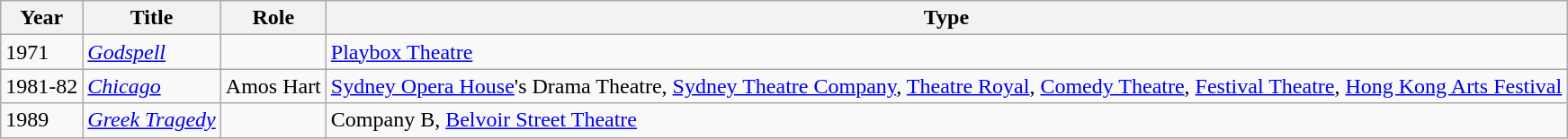<table class="wikitable">
<tr>
<th>Year</th>
<th>Title</th>
<th>Role</th>
<th>Type</th>
</tr>
<tr>
<td>1971</td>
<td><em><a href='#'>Godspell</a></em></td>
<td></td>
<td><a href='#'>Playbox Theatre</a></td>
</tr>
<tr>
<td>1981-82</td>
<td><em><a href='#'>Chicago</a></em></td>
<td>Amos Hart</td>
<td><a href='#'>Sydney Opera House</a>'s Drama Theatre, <a href='#'>Sydney Theatre Company</a>, <a href='#'>Theatre Royal</a>, <a href='#'>Comedy Theatre</a>, <a href='#'>Festival Theatre</a>, <a href='#'>Hong Kong Arts Festival</a></td>
</tr>
<tr>
<td>1989</td>
<td><em><a href='#'>Greek Tragedy</a></em></td>
<td></td>
<td>Company B, <a href='#'>Belvoir Street Theatre</a></td>
</tr>
</table>
